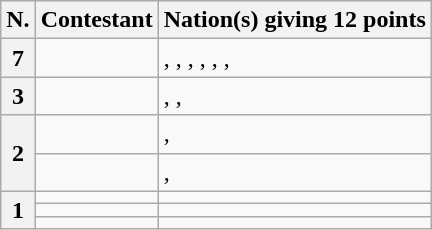<table class="wikitable plainrowheaders">
<tr>
<th scope="col">N.</th>
<th scope="col">Contestant</th>
<th scope="col">Nation(s) giving 12 points</th>
</tr>
<tr>
<th scope="row">7</th>
<td></td>
<td>, , , , , , </td>
</tr>
<tr>
<th scope="row">3</th>
<td><strong></strong></td>
<td>, , </td>
</tr>
<tr>
<th scope="row" rowspan="2">2</th>
<td></td>
<td>, </td>
</tr>
<tr>
<td></td>
<td>, </td>
</tr>
<tr>
<th scope="row" rowspan="3">1</th>
<td></td>
<td></td>
</tr>
<tr>
<td></td>
<td></td>
</tr>
<tr>
<td></td>
<td></td>
</tr>
</table>
